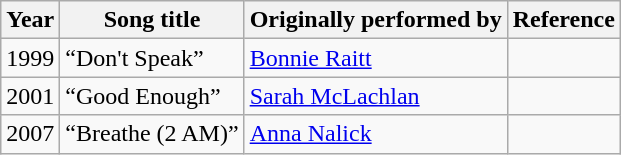<table class="wikitable">
<tr>
<th>Year</th>
<th>Song title</th>
<th>Originally performed by</th>
<th>Reference</th>
</tr>
<tr>
<td>1999</td>
<td>“Don't Speak”</td>
<td><a href='#'>Bonnie Raitt</a></td>
<td></td>
</tr>
<tr>
<td>2001</td>
<td>“Good Enough”</td>
<td><a href='#'>Sarah McLachlan</a></td>
<td></td>
</tr>
<tr>
<td>2007</td>
<td>“Breathe (2 AM)”</td>
<td><a href='#'>Anna Nalick</a></td>
<td></td>
</tr>
</table>
